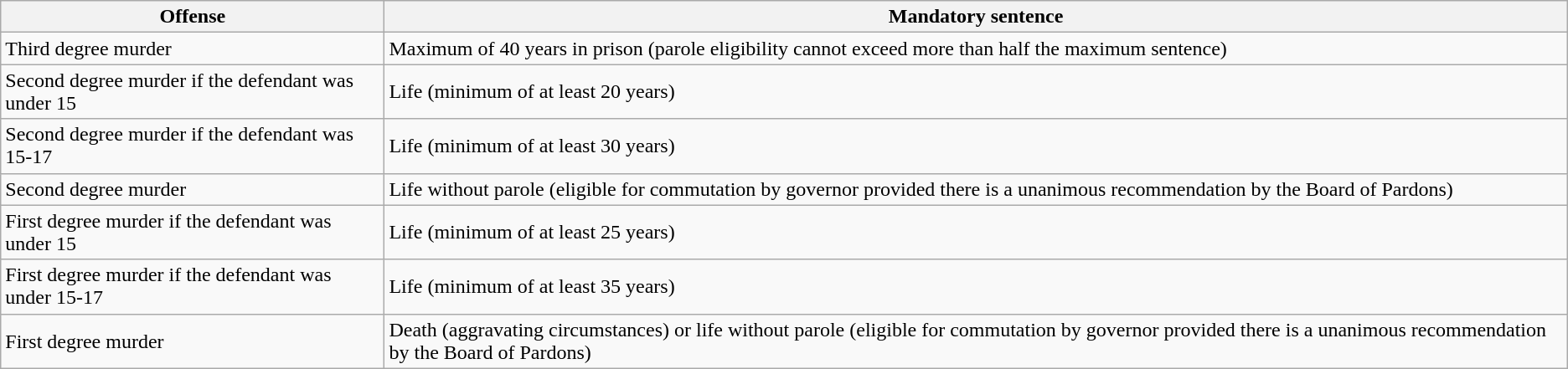<table class="wikitable">
<tr>
<th>Offense</th>
<th>Mandatory sentence</th>
</tr>
<tr>
<td>Third degree murder</td>
<td>Maximum of 40 years in prison (parole eligibility cannot exceed more than half the maximum sentence)</td>
</tr>
<tr>
<td>Second degree murder if the defendant was under 15</td>
<td>Life (minimum of at least 20 years)</td>
</tr>
<tr>
<td>Second degree murder if the defendant was 15-17</td>
<td>Life (minimum of at least 30 years)</td>
</tr>
<tr>
<td>Second degree murder</td>
<td>Life without parole (eligible for commutation by governor provided there is a unanimous recommendation by the Board of Pardons)</td>
</tr>
<tr>
<td>First degree murder if the defendant was under 15</td>
<td>Life (minimum of at least 25 years)</td>
</tr>
<tr>
<td>First degree murder if the defendant was under 15-17</td>
<td>Life (minimum of at least 35 years)</td>
</tr>
<tr>
<td>First degree murder</td>
<td>Death (aggravating circumstances) or life without parole (eligible for commutation by governor provided there is a unanimous recommendation by the Board of Pardons)</td>
</tr>
</table>
